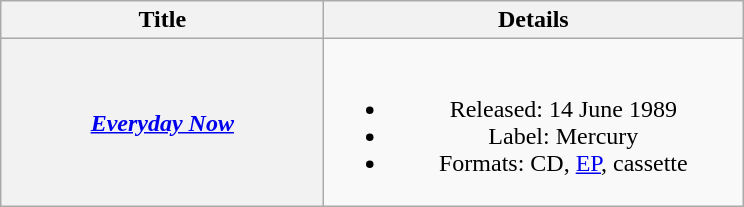<table class="wikitable plainrowheaders" style="text-align:center;">
<tr>
<th scope="col" style="width:13em;">Title</th>
<th scope="col" style="width:17em;">Details</th>
</tr>
<tr>
<th scope="row"><em><a href='#'>Everyday Now</a></em></th>
<td><br><ul><li>Released: 14 June 1989</li><li>Label: Mercury</li><li>Formats: CD, <a href='#'>EP</a>, cassette</li></ul></td>
</tr>
</table>
